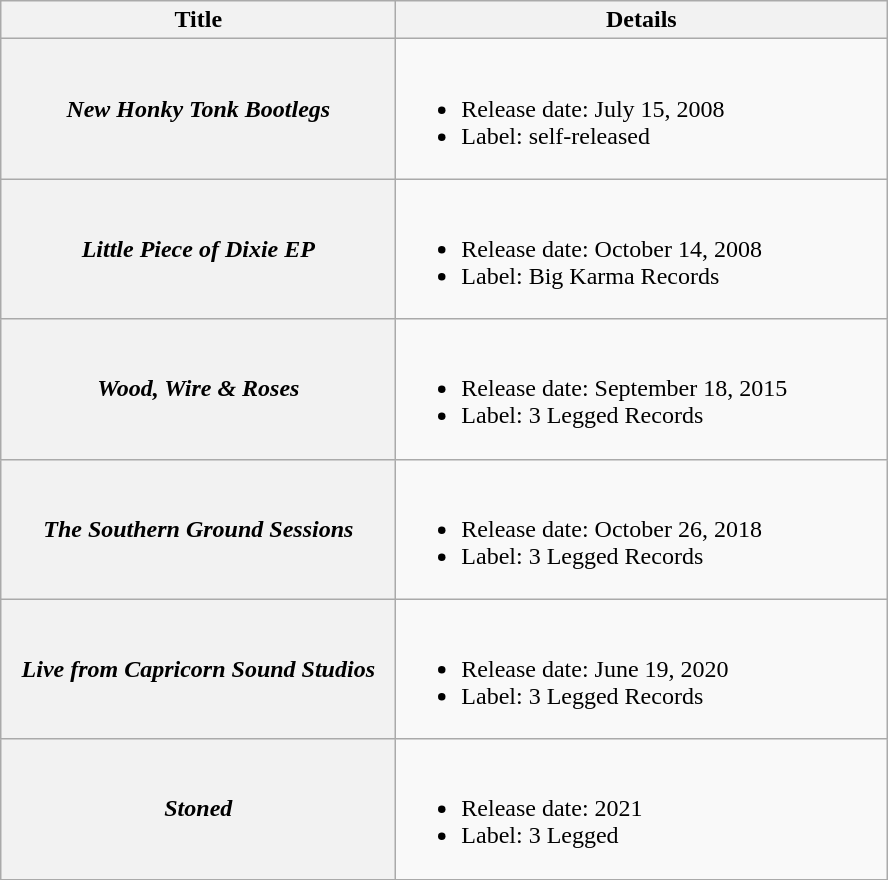<table class="wikitable plainrowheaders">
<tr>
<th style="width:16em;">Title</th>
<th style="width:20em;">Details</th>
</tr>
<tr>
<th scope="row"><em>New Honky Tonk Bootlegs</em></th>
<td><br><ul><li>Release date: July 15, 2008</li><li>Label: self-released</li></ul></td>
</tr>
<tr>
<th scope="row"><em>Little Piece of Dixie EP</em></th>
<td><br><ul><li>Release date: October 14, 2008</li><li>Label: Big Karma Records</li></ul></td>
</tr>
<tr>
<th scope="row"><em>Wood, Wire & Roses</em></th>
<td><br><ul><li>Release date: September 18, 2015</li><li>Label: 3 Legged Records</li></ul></td>
</tr>
<tr>
<th scope="row"><em>The Southern Ground Sessions</em></th>
<td><br><ul><li>Release date: October 26, 2018</li><li>Label: 3 Legged Records</li></ul></td>
</tr>
<tr>
<th scope="row"><em>Live from Capricorn Sound Studios</em></th>
<td><br><ul><li>Release date: June 19, 2020</li><li>Label: 3 Legged Records</li></ul></td>
</tr>
<tr>
<th scope="row"><em>Stoned</em></th>
<td><br><ul><li>Release date: 2021</li><li>Label: 3 Legged</li></ul></td>
</tr>
</table>
